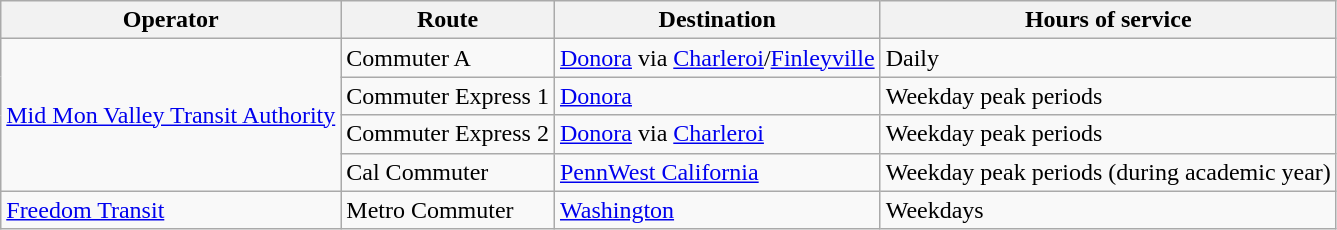<table class="wikitable">
<tr>
<th>Operator</th>
<th>Route</th>
<th>Destination</th>
<th>Hours of service</th>
</tr>
<tr>
<td rowspan="4"><a href='#'>Mid Mon Valley Transit Authority</a></td>
<td>Commuter A</td>
<td><a href='#'>Donora</a> via <a href='#'>Charleroi</a>/<a href='#'>Finleyville</a></td>
<td>Daily</td>
</tr>
<tr>
<td>Commuter Express 1</td>
<td><a href='#'>Donora</a></td>
<td>Weekday peak periods</td>
</tr>
<tr>
<td>Commuter Express 2</td>
<td><a href='#'>Donora</a> via <a href='#'>Charleroi</a></td>
<td>Weekday peak periods</td>
</tr>
<tr>
<td>Cal Commuter</td>
<td><a href='#'>PennWest California</a></td>
<td>Weekday peak periods (during academic year)</td>
</tr>
<tr>
<td><a href='#'>Freedom Transit</a></td>
<td>Metro Commuter</td>
<td><a href='#'>Washington</a></td>
<td>Weekdays</td>
</tr>
</table>
